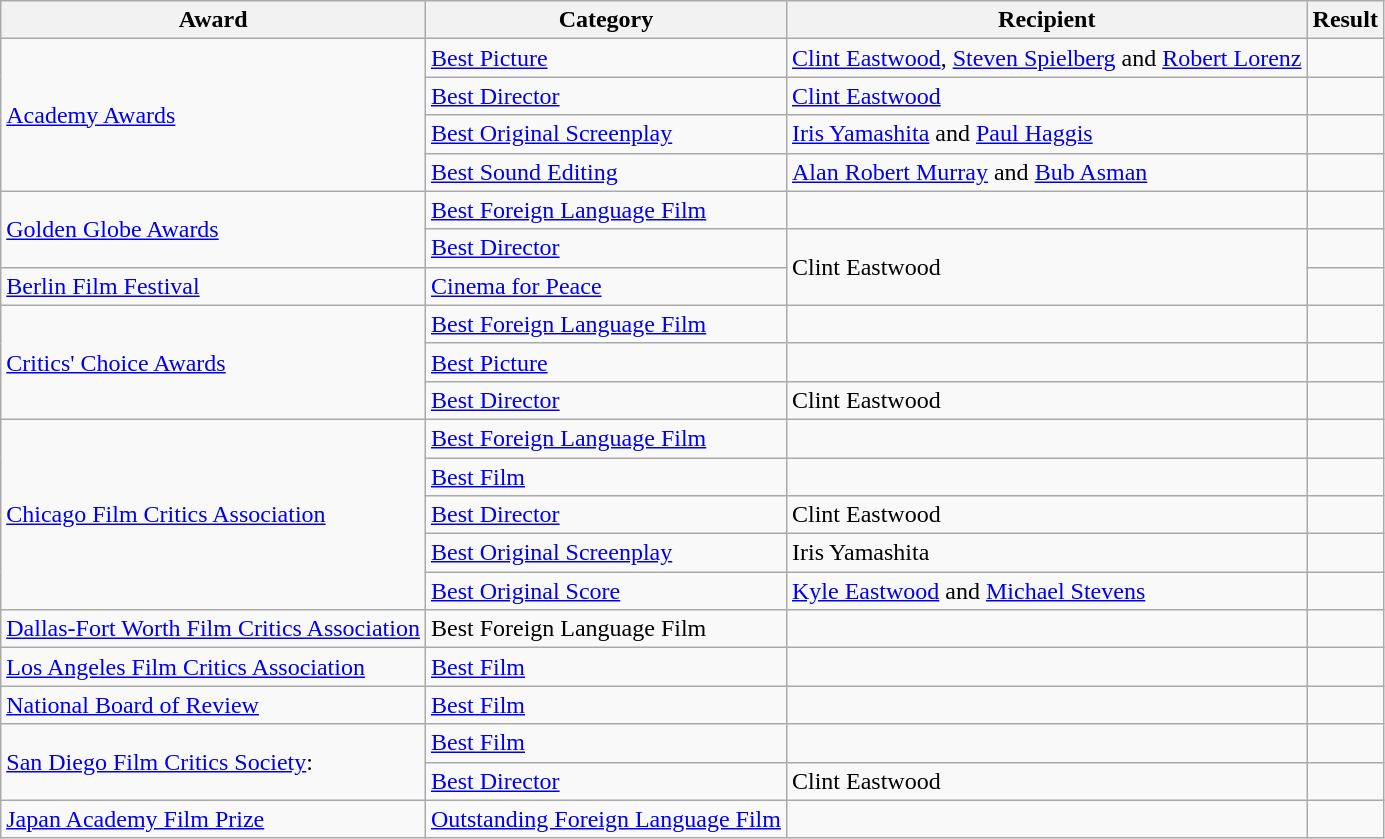<table class="wikitable">
<tr>
<th>Award</th>
<th>Category</th>
<th>Recipient</th>
<th>Result</th>
</tr>
<tr>
<td rowspan=4><a href='#'>Academy Awards</a></td>
<td><a href='#'>Best Picture</a></td>
<td><a href='#'>Clint Eastwood</a>, <a href='#'>Steven Spielberg</a> and <a href='#'>Robert Lorenz</a></td>
<td></td>
</tr>
<tr>
<td><a href='#'>Best Director</a></td>
<td><a href='#'>Clint Eastwood</a></td>
<td></td>
</tr>
<tr>
<td><a href='#'>Best Original Screenplay</a></td>
<td><a href='#'>Iris Yamashita</a> and <a href='#'>Paul Haggis</a></td>
<td></td>
</tr>
<tr>
<td><a href='#'>Best Sound Editing</a></td>
<td><a href='#'>Alan Robert Murray</a> and <a href='#'>Bub Asman</a></td>
<td></td>
</tr>
<tr>
<td rowspan=2><a href='#'>Golden Globe Awards</a></td>
<td><a href='#'>Best Foreign Language Film</a></td>
<td></td>
<td></td>
</tr>
<tr>
<td><a href='#'>Best Director</a></td>
<td rowspan=2>Clint Eastwood</td>
<td></td>
</tr>
<tr>
<td><a href='#'>Berlin Film Festival</a></td>
<td><a href='#'>Cinema for Peace</a></td>
<td></td>
</tr>
<tr>
<td rowspan=3><a href='#'>Critics' Choice Awards</a></td>
<td><a href='#'>Best Foreign Language Film</a></td>
<td></td>
<td></td>
</tr>
<tr>
<td><a href='#'>Best Picture</a></td>
<td></td>
<td></td>
</tr>
<tr>
<td><a href='#'>Best Director</a></td>
<td>Clint Eastwood</td>
<td></td>
</tr>
<tr>
<td rowspan=5><a href='#'>Chicago Film Critics Association</a></td>
<td><a href='#'>Best Foreign Language Film</a></td>
<td></td>
<td></td>
</tr>
<tr>
<td><a href='#'>Best Film</a></td>
<td></td>
<td></td>
</tr>
<tr>
<td><a href='#'>Best Director</a></td>
<td>Clint Eastwood</td>
<td></td>
</tr>
<tr>
<td><a href='#'>Best Original Screenplay</a></td>
<td>Iris Yamashita</td>
<td></td>
</tr>
<tr>
<td><a href='#'>Best Original Score</a></td>
<td><a href='#'>Kyle Eastwood</a> and <a href='#'>Michael Stevens</a></td>
<td></td>
</tr>
<tr>
<td><a href='#'>Dallas-Fort Worth Film Critics Association</a></td>
<td>Best Foreign Language Film</td>
<td></td>
<td></td>
</tr>
<tr>
<td><a href='#'>Los Angeles Film Critics Association</a></td>
<td><a href='#'>Best Film</a></td>
<td></td>
<td></td>
</tr>
<tr>
<td><a href='#'>National Board of Review</a></td>
<td><a href='#'>Best Film</a></td>
<td></td>
<td></td>
</tr>
<tr>
<td rowspan=2><a href='#'>San Diego Film Critics Society</a>:</td>
<td><a href='#'>Best Film</a></td>
<td></td>
<td></td>
</tr>
<tr>
<td><a href='#'>Best Director</a></td>
<td>Clint Eastwood</td>
<td></td>
</tr>
<tr>
<td><a href='#'>Japan Academy Film Prize</a></td>
<td><a href='#'>Outstanding Foreign Language Film</a></td>
<td></td>
<td></td>
</tr>
</table>
